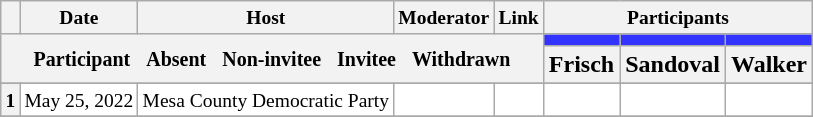<table class="wikitable" style="text-align:center;">
<tr style="font-size:small;">
<th scope="col"></th>
<th scope="col">Date</th>
<th scope="col">Host</th>
<th scope="col">Moderator</th>
<th scope="col">Link</th>
<th scope="col" colspan="3">Participants</th>
</tr>
<tr>
<th colspan="5" rowspan="2"> <small>Participant  </small> <small>Absent  </small> <small>Non-invitee  </small> <small>Invitee  </small> <small>Withdrawn</small></th>
<th scope="col" style="background:#3333FF;"></th>
<th scope="col" style="background:#3333FF;"></th>
<th scope="col" style="background:#3333FF;"></th>
</tr>
<tr>
<th scope="col">Frisch</th>
<th scope="col">Sandoval</th>
<th scope="col">Walker</th>
</tr>
<tr>
</tr>
<tr style="background:#FFFFFF;font-size:small;">
<th scope="row">1</th>
<td style="white-space:nowrap;">May 25, 2022</td>
<td style="white-space:nowrap;">Mesa County Democratic Party</td>
<td style="white-space:nowrap;"></td>
<td style="white-space:nowrap;"></td>
<td></td>
<td></td>
<td></td>
</tr>
<tr>
</tr>
</table>
